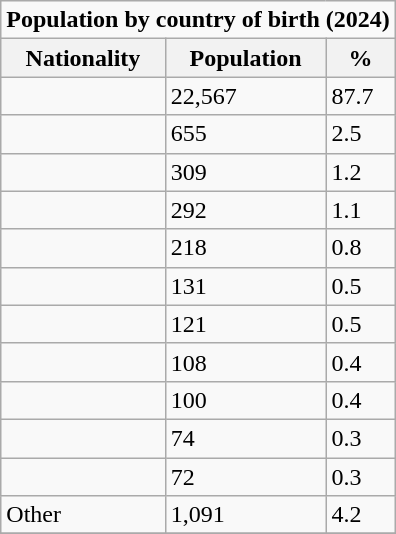<table class="wikitable" style="float:right;">
<tr>
<td colspan="3"><strong>Population by country of birth (2024)</strong></td>
</tr>
<tr \>
<th>Nationality</th>
<th>Population</th>
<th>%</th>
</tr>
<tr>
<td></td>
<td>22,567</td>
<td>87.7</td>
</tr>
<tr>
<td></td>
<td>655</td>
<td>2.5</td>
</tr>
<tr>
<td></td>
<td>309</td>
<td>1.2</td>
</tr>
<tr>
<td></td>
<td>292</td>
<td>1.1</td>
</tr>
<tr>
<td></td>
<td>218</td>
<td>0.8</td>
</tr>
<tr>
<td></td>
<td>131</td>
<td>0.5</td>
</tr>
<tr>
<td></td>
<td>121</td>
<td>0.5</td>
</tr>
<tr>
<td></td>
<td>108</td>
<td>0.4</td>
</tr>
<tr>
<td></td>
<td>100</td>
<td>0.4</td>
</tr>
<tr>
<td></td>
<td>74</td>
<td>0.3</td>
</tr>
<tr>
<td></td>
<td>72</td>
<td>0.3</td>
</tr>
<tr>
<td>Other</td>
<td>1,091</td>
<td>4.2</td>
</tr>
<tr>
</tr>
</table>
